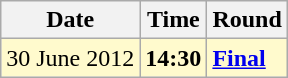<table class="wikitable">
<tr>
<th>Date</th>
<th>Time</th>
<th>Round</th>
</tr>
<tr style=background:lemonchiffon>
<td>30 June 2012</td>
<td><strong>14:30</strong></td>
<td><strong><a href='#'>Final</a></strong></td>
</tr>
</table>
